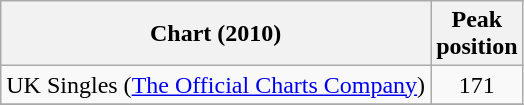<table class="wikitable sortable">
<tr>
<th>Chart (2010)</th>
<th>Peak<br>position</th>
</tr>
<tr>
<td>UK Singles (<a href='#'>The Official Charts Company</a>)</td>
<td align="center">171</td>
</tr>
<tr>
</tr>
</table>
